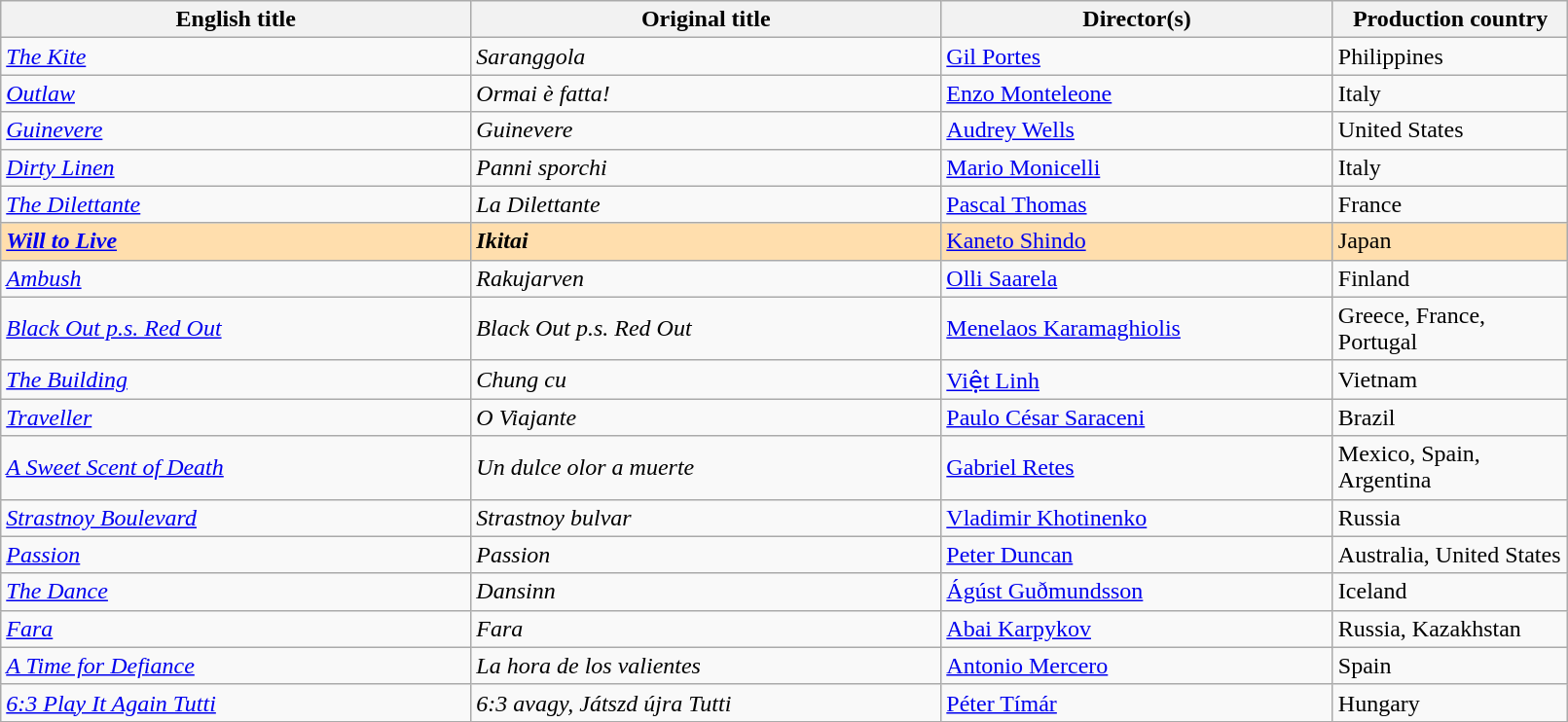<table class="sortable wikitable" width="85%" cellpadding="5">
<tr>
<th width="30%">English title</th>
<th width="30%">Original title</th>
<th width="25%">Director(s)</th>
<th width="15%">Production country</th>
</tr>
<tr>
<td><em><a href='#'>The Kite</a></em></td>
<td><em>Saranggola</em></td>
<td><a href='#'>Gil Portes</a></td>
<td>Philippines</td>
</tr>
<tr>
<td><em><a href='#'>Outlaw</a></em></td>
<td><em>Ormai è fatta!</em></td>
<td><a href='#'>Enzo Monteleone</a></td>
<td>Italy</td>
</tr>
<tr>
<td><em><a href='#'>Guinevere</a></em></td>
<td><em>Guinevere</em></td>
<td><a href='#'>Audrey Wells</a></td>
<td>United States</td>
</tr>
<tr>
<td><em><a href='#'>Dirty Linen</a></em></td>
<td><em>Panni sporchi</em></td>
<td><a href='#'>Mario Monicelli</a></td>
<td>Italy</td>
</tr>
<tr>
<td><em><a href='#'>The Dilettante</a></em></td>
<td><em>La Dilettante</em></td>
<td><a href='#'>Pascal Thomas</a></td>
<td>France</td>
</tr>
<tr style="background:#FFDEAD;">
<td><strong><em><a href='#'>Will to Live</a></em></strong></td>
<td><strong><em>Ikitai</em></strong></td>
<td><a href='#'>Kaneto Shindo</a></td>
<td>Japan</td>
</tr>
<tr>
<td><em><a href='#'>Ambush</a></em></td>
<td><em>Rakujarven</em></td>
<td><a href='#'>Olli Saarela</a></td>
<td>Finland</td>
</tr>
<tr>
<td><em><a href='#'>Black Out p.s. Red Out</a></em></td>
<td><em>Black Out p.s. Red Out</em></td>
<td><a href='#'>Menelaos Karamaghiolis</a></td>
<td>Greece, France, Portugal</td>
</tr>
<tr>
<td><em><a href='#'>The Building</a></em></td>
<td><em>Chung cu</em></td>
<td><a href='#'>Việt Linh</a></td>
<td>Vietnam</td>
</tr>
<tr>
<td><em><a href='#'>Traveller</a></em></td>
<td><em>O Viajante</em></td>
<td><a href='#'>Paulo César Saraceni</a></td>
<td>Brazil</td>
</tr>
<tr>
<td><em><a href='#'>A Sweet Scent of Death</a></em></td>
<td><em>Un dulce olor a muerte</em></td>
<td><a href='#'>Gabriel Retes</a></td>
<td>Mexico, Spain, Argentina</td>
</tr>
<tr>
<td><em><a href='#'>Strastnoy Boulevard</a></em></td>
<td><em>Strastnoy bulvar</em></td>
<td><a href='#'>Vladimir Khotinenko</a></td>
<td>Russia</td>
</tr>
<tr>
<td><em><a href='#'>Passion</a></em></td>
<td><em>Passion</em></td>
<td><a href='#'>Peter Duncan</a></td>
<td>Australia, United States</td>
</tr>
<tr>
<td><em><a href='#'>The Dance</a></em></td>
<td><em>Dansinn</em></td>
<td><a href='#'>Ágúst Guðmundsson</a></td>
<td>Iceland</td>
</tr>
<tr>
<td><em><a href='#'>Fara</a></em></td>
<td><em>Fara</em></td>
<td><a href='#'>Abai Karpykov</a></td>
<td>Russia, Kazakhstan</td>
</tr>
<tr>
<td><em><a href='#'>A Time for Defiance</a></em></td>
<td><em>La hora de los valientes</em></td>
<td><a href='#'>Antonio Mercero</a></td>
<td>Spain</td>
</tr>
<tr>
<td><em><a href='#'>6:3 Play It Again Tutti</a></em></td>
<td><em>6:3 avagy, Játszd újra Tutti</em></td>
<td><a href='#'>Péter Tímár</a></td>
<td>Hungary</td>
</tr>
<tr>
</tr>
</table>
